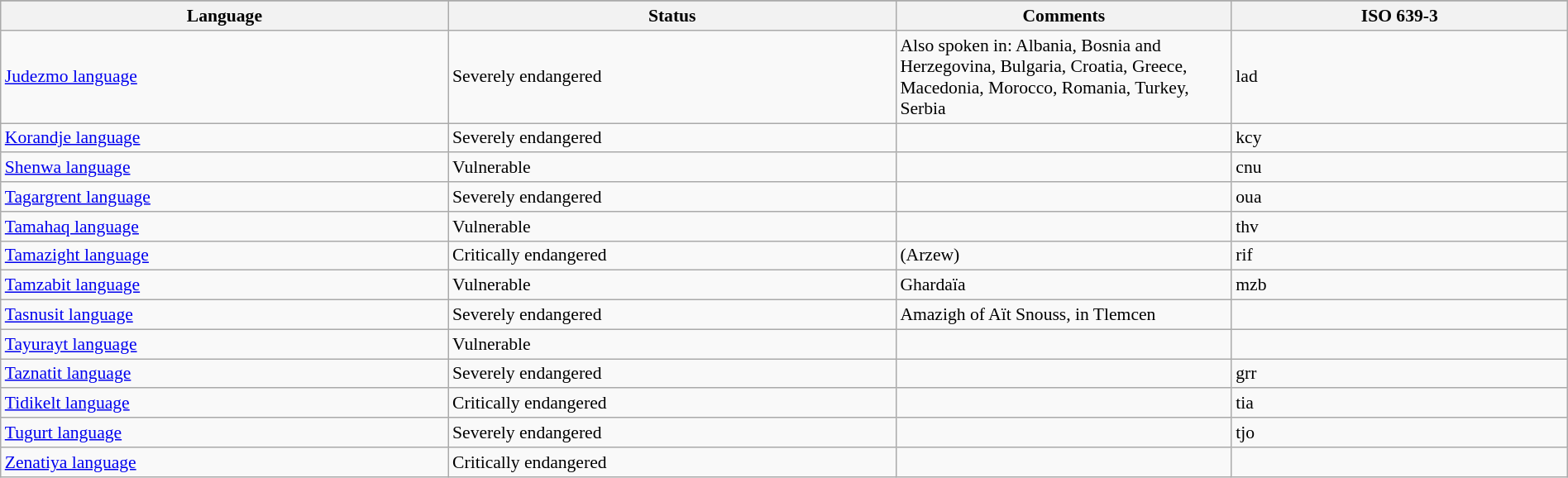<table class="wikitable" style="margin:auto; font-size:90%;">
<tr>
</tr>
<tr>
<th style="width:20%;">Language</th>
<th style="width:20%;">Status</th>
<th style="width:15%;">Comments</th>
<th style="width:15%;">ISO 639-3</th>
</tr>
<tr>
<td><a href='#'>Judezmo language</a></td>
<td>Severely endangered</td>
<td>Also spoken in: Albania, Bosnia and Herzegovina, Bulgaria, Croatia, Greece, Macedonia, Morocco, Romania, Turkey, Serbia</td>
<td>lad</td>
</tr>
<tr>
<td><a href='#'>Korandje language</a></td>
<td>Severely endangered</td>
<td> </td>
<td>kcy</td>
</tr>
<tr>
<td><a href='#'>Shenwa language</a></td>
<td>Vulnerable</td>
<td> </td>
<td>cnu</td>
</tr>
<tr>
<td><a href='#'>Tagargrent language</a></td>
<td>Severely endangered</td>
<td> </td>
<td>oua</td>
</tr>
<tr>
<td><a href='#'>Tamahaq language</a></td>
<td>Vulnerable</td>
<td> </td>
<td>thv</td>
</tr>
<tr>
<td><a href='#'>Tamazight language</a></td>
<td>Critically endangered</td>
<td>(Arzew)</td>
<td>rif</td>
</tr>
<tr>
<td><a href='#'>Tamzabit language</a></td>
<td>Vulnerable</td>
<td>Ghardaïa</td>
<td>mzb</td>
</tr>
<tr>
<td><a href='#'>Tasnusit language</a></td>
<td>Severely endangered</td>
<td>Amazigh of Aït Snouss, in Tlemcen</td>
<td> </td>
</tr>
<tr>
<td><a href='#'>Tayurayt language</a></td>
<td>Vulnerable</td>
<td> </td>
<td> </td>
</tr>
<tr>
<td><a href='#'>Taznatit language</a></td>
<td>Severely endangered</td>
<td> </td>
<td>grr</td>
</tr>
<tr>
<td><a href='#'>Tidikelt language</a></td>
<td>Critically endangered</td>
<td> </td>
<td>tia</td>
</tr>
<tr>
<td><a href='#'>Tugurt language</a></td>
<td>Severely endangered</td>
<td> </td>
<td>tjo</td>
</tr>
<tr>
<td><a href='#'>Zenatiya language</a></td>
<td>Critically endangered</td>
<td> </td>
<td> </td>
</tr>
</table>
